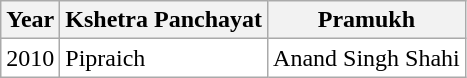<table class="wikitable sortable" style="background:#fff;">
<tr>
<th>Year</th>
<th>Kshetra Panchayat</th>
<th>Pramukh</th>
</tr>
<tr style="text-align:left;">
<td>2010</td>
<td>Pipraich</td>
<td>Anand Singh Shahi</td>
</tr>
</table>
